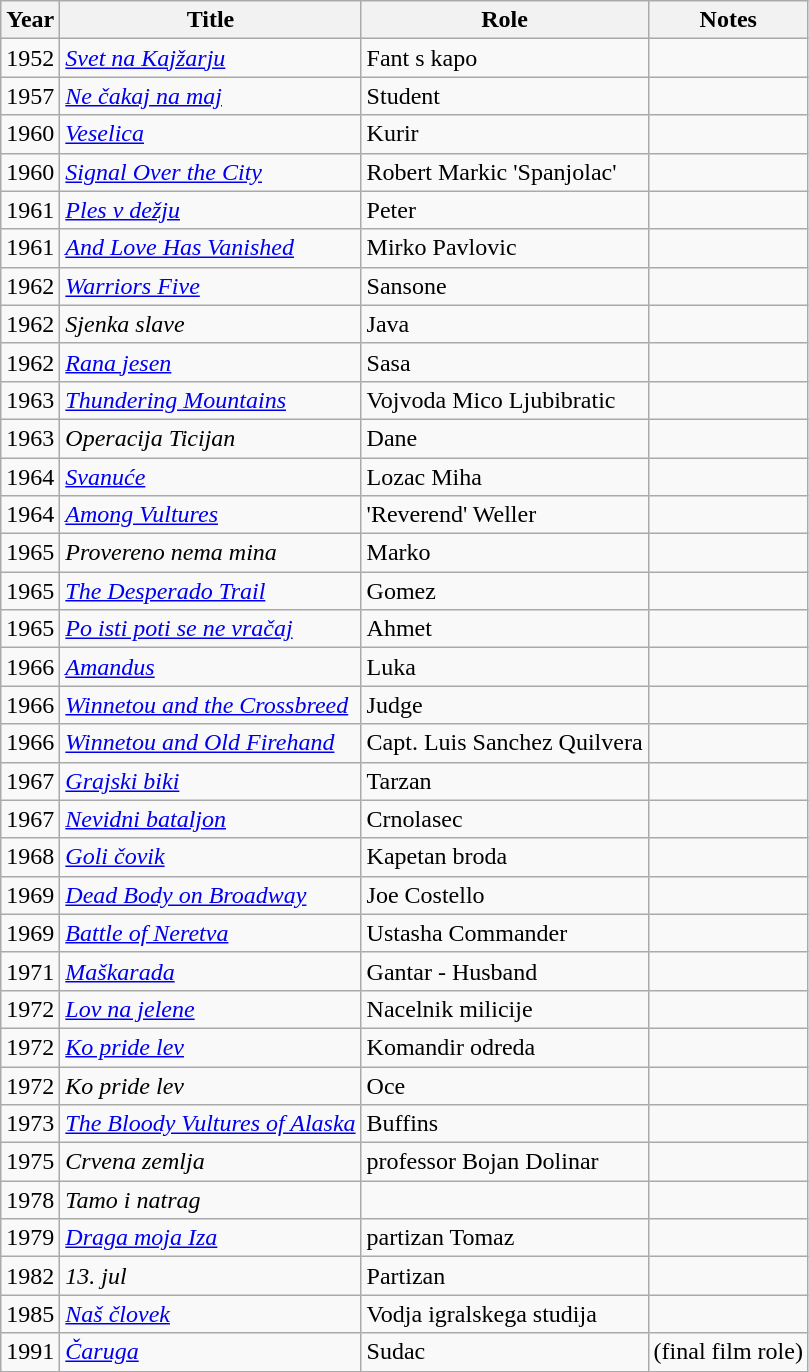<table class="wikitable">
<tr>
<th>Year</th>
<th>Title</th>
<th>Role</th>
<th>Notes</th>
</tr>
<tr>
<td>1952</td>
<td><em><a href='#'>Svet na Kajžarju</a></em></td>
<td>Fant s kapo</td>
<td></td>
</tr>
<tr>
<td>1957</td>
<td><em><a href='#'>Ne čakaj na maj</a></em></td>
<td>Student</td>
<td></td>
</tr>
<tr>
<td>1960</td>
<td><em><a href='#'>Veselica</a></em></td>
<td>Kurir</td>
<td></td>
</tr>
<tr>
<td>1960</td>
<td><em><a href='#'>Signal Over the City</a></em></td>
<td>Robert Markic 'Spanjolac'</td>
<td></td>
</tr>
<tr>
<td>1961</td>
<td><em><a href='#'>Ples v dežju</a></em></td>
<td>Peter</td>
<td></td>
</tr>
<tr>
<td>1961</td>
<td><em><a href='#'>And Love Has Vanished</a></em></td>
<td>Mirko Pavlovic</td>
<td></td>
</tr>
<tr>
<td>1962</td>
<td><em><a href='#'>Warriors Five</a></em></td>
<td>Sansone</td>
<td></td>
</tr>
<tr>
<td>1962</td>
<td><em>Sjenka slave</em></td>
<td>Java</td>
<td></td>
</tr>
<tr>
<td>1962</td>
<td><em><a href='#'>Rana jesen</a></em></td>
<td>Sasa</td>
<td></td>
</tr>
<tr>
<td>1963</td>
<td><em><a href='#'>Thundering Mountains</a></em></td>
<td>Vojvoda Mico Ljubibratic</td>
<td></td>
</tr>
<tr>
<td>1963</td>
<td><em>Operacija Ticijan</em></td>
<td>Dane</td>
<td></td>
</tr>
<tr>
<td>1964</td>
<td><em><a href='#'>Svanuće</a></em></td>
<td>Lozac Miha</td>
<td></td>
</tr>
<tr>
<td>1964</td>
<td><em><a href='#'>Among Vultures</a></em></td>
<td>'Reverend' Weller</td>
<td></td>
</tr>
<tr>
<td>1965</td>
<td><em>Provereno nema mina</em></td>
<td>Marko</td>
<td></td>
</tr>
<tr>
<td>1965</td>
<td><em><a href='#'>The Desperado Trail</a></em></td>
<td>Gomez</td>
<td></td>
</tr>
<tr>
<td>1965</td>
<td><em><a href='#'>Po isti poti se ne vračaj</a></em></td>
<td>Ahmet</td>
<td></td>
</tr>
<tr>
<td>1966</td>
<td><em><a href='#'>Amandus</a></em></td>
<td>Luka</td>
<td></td>
</tr>
<tr>
<td>1966</td>
<td><em><a href='#'>Winnetou and the Crossbreed</a></em></td>
<td>Judge</td>
<td></td>
</tr>
<tr>
<td>1966</td>
<td><em><a href='#'>Winnetou and Old Firehand</a></em></td>
<td>Capt. Luis Sanchez Quilvera</td>
<td></td>
</tr>
<tr>
<td>1967</td>
<td><em><a href='#'>Grajski biki</a></em></td>
<td>Tarzan</td>
<td></td>
</tr>
<tr>
<td>1967</td>
<td><em><a href='#'>Nevidni bataljon</a></em></td>
<td>Crnolasec</td>
<td></td>
</tr>
<tr>
<td>1968</td>
<td><em><a href='#'>Goli čovik</a></em></td>
<td>Kapetan broda</td>
<td></td>
</tr>
<tr>
<td>1969</td>
<td><em><a href='#'>Dead Body on Broadway</a></em></td>
<td>Joe Costello</td>
<td></td>
</tr>
<tr>
<td>1969</td>
<td><em><a href='#'>Battle of Neretva</a></em></td>
<td>Ustasha Commander</td>
<td></td>
</tr>
<tr>
<td>1971</td>
<td><em><a href='#'>Maškarada</a></em></td>
<td>Gantar - Husband</td>
<td></td>
</tr>
<tr>
<td>1972</td>
<td><em><a href='#'>Lov na jelene</a></em></td>
<td>Nacelnik milicije</td>
</tr>
<tr>
<td>1972</td>
<td><em><a href='#'>Ko pride lev</a></em></td>
<td>Komandir odreda</td>
<td></td>
</tr>
<tr>
<td>1972</td>
<td><em>Ko pride lev</em></td>
<td>Oce</td>
<td></td>
</tr>
<tr>
<td>1973</td>
<td><em><a href='#'>The Bloody Vultures of Alaska</a></em></td>
<td>Buffins</td>
<td></td>
</tr>
<tr>
<td>1975</td>
<td><em>Crvena zemlja</em></td>
<td>professor Bojan Dolinar</td>
<td></td>
</tr>
<tr>
<td>1978</td>
<td><em>Tamo i natrag</em></td>
<td></td>
<td></td>
</tr>
<tr>
<td>1979</td>
<td><em><a href='#'>Draga moja Iza</a></em></td>
<td>partizan Tomaz</td>
<td></td>
</tr>
<tr>
<td>1982</td>
<td><em>13. jul</em></td>
<td>Partizan</td>
<td></td>
</tr>
<tr>
<td>1985</td>
<td><em><a href='#'>Naš človek</a></em></td>
<td>Vodja igralskega studija</td>
<td></td>
</tr>
<tr>
<td>1991</td>
<td><em><a href='#'>Čaruga</a></em></td>
<td>Sudac</td>
<td>(final film role)</td>
</tr>
</table>
